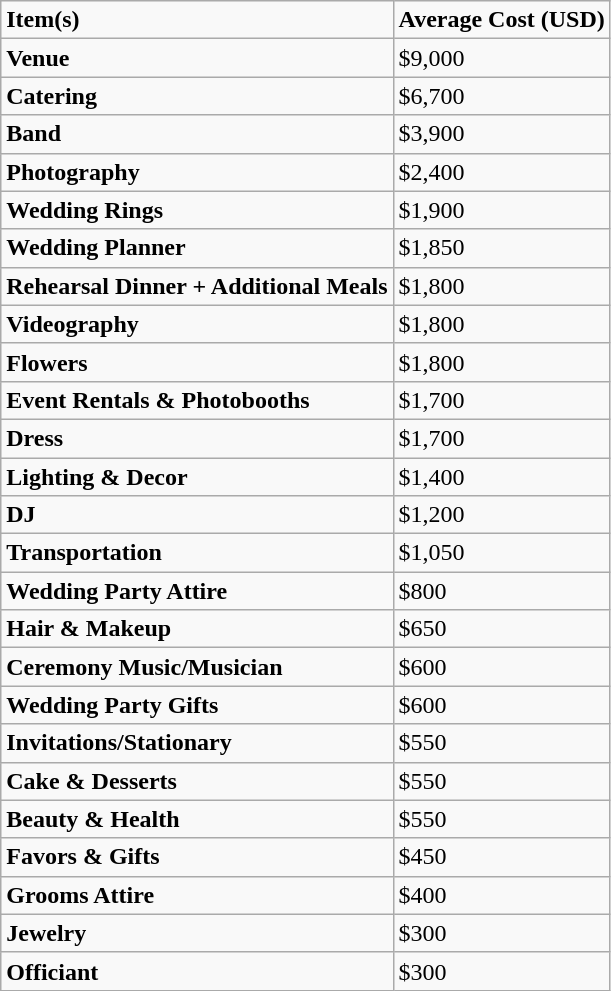<table class="wikitable">
<tr>
<td><strong>Item(s)</strong></td>
<td><strong>Average Cost (USD)</strong></td>
</tr>
<tr>
<td><strong>Venue</strong></td>
<td>$9,000</td>
</tr>
<tr>
<td><strong>Catering</strong></td>
<td>$6,700</td>
</tr>
<tr>
<td><strong>Band</strong></td>
<td>$3,900</td>
</tr>
<tr>
<td><strong>Photography</strong></td>
<td>$2,400</td>
</tr>
<tr>
<td><strong>Wedding Rings</strong></td>
<td>$1,900</td>
</tr>
<tr>
<td><strong>Wedding Planner</strong></td>
<td>$1,850</td>
</tr>
<tr>
<td><strong>Rehearsal Dinner + Additional Meals</strong></td>
<td>$1,800</td>
</tr>
<tr>
<td><strong>Videography</strong></td>
<td>$1,800</td>
</tr>
<tr>
<td><strong>Flowers</strong></td>
<td>$1,800</td>
</tr>
<tr>
<td><strong>Event Rentals & Photobooths</strong></td>
<td>$1,700</td>
</tr>
<tr>
<td><strong>Dress</strong></td>
<td>$1,700</td>
</tr>
<tr>
<td><strong>Lighting & Decor</strong></td>
<td>$1,400</td>
</tr>
<tr>
<td><strong>DJ</strong></td>
<td>$1,200</td>
</tr>
<tr>
<td><strong>Transportation</strong></td>
<td>$1,050</td>
</tr>
<tr>
<td><strong>Wedding Party Attire</strong></td>
<td>$800</td>
</tr>
<tr>
<td><strong>Hair & Makeup</strong></td>
<td>$650</td>
</tr>
<tr>
<td><strong>Ceremony Music/Musician</strong></td>
<td>$600</td>
</tr>
<tr>
<td><strong>Wedding Party Gifts</strong></td>
<td>$600</td>
</tr>
<tr>
<td><strong>Invitations/Stationary</strong></td>
<td>$550</td>
</tr>
<tr>
<td><strong>Cake & Desserts</strong></td>
<td>$550</td>
</tr>
<tr>
<td><strong>Beauty & Health</strong></td>
<td>$550</td>
</tr>
<tr>
<td><strong>Favors & Gifts</strong></td>
<td>$450</td>
</tr>
<tr>
<td><strong>Grooms Attire</strong></td>
<td>$400</td>
</tr>
<tr>
<td><strong>Jewelry</strong></td>
<td>$300</td>
</tr>
<tr>
<td><strong>Officiant</strong></td>
<td>$300</td>
</tr>
</table>
